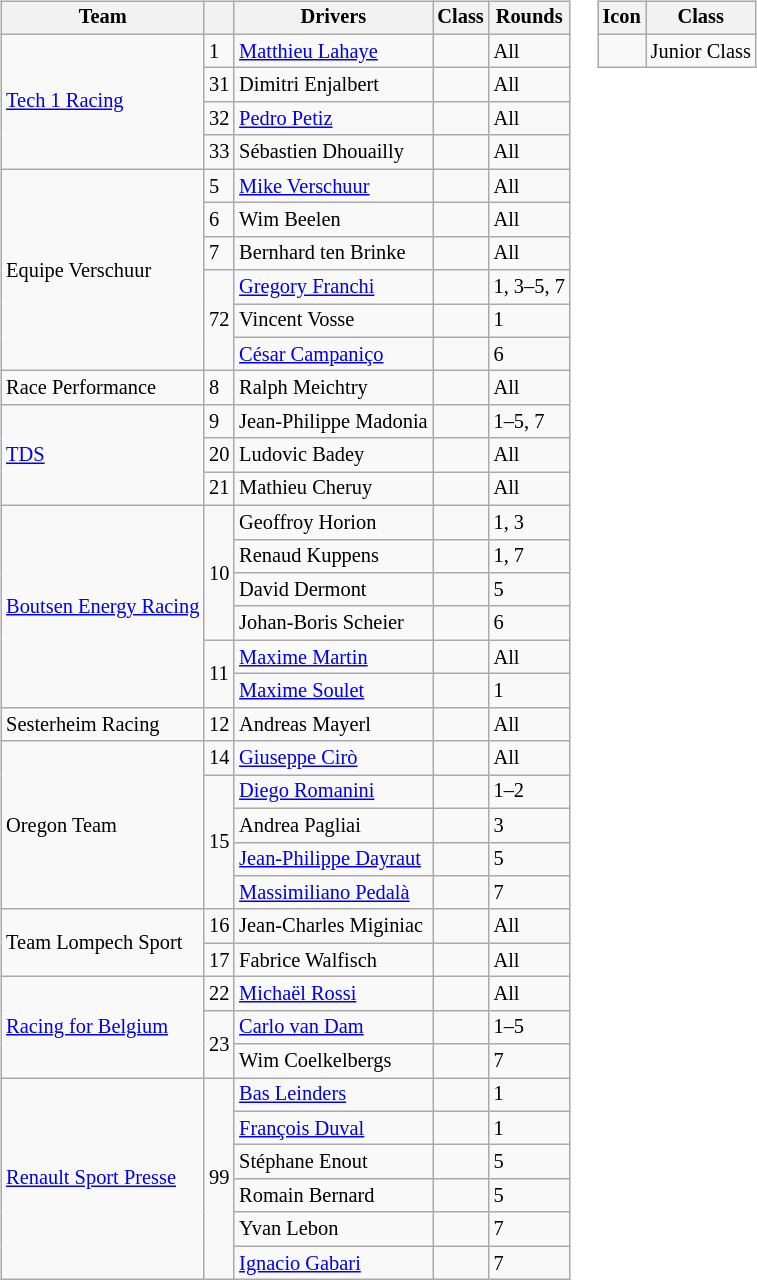<table>
<tr>
<td><br><table class="wikitable" style="font-size: 85%;">
<tr>
<th>Team</th>
<th></th>
<th>Drivers</th>
<th>Class</th>
<th>Rounds</th>
</tr>
<tr>
<td rowspan=4> <a href='#'>Tech 1 Racing</a></td>
<td>1</td>
<td> <a href='#'>Matthieu Lahaye</a></td>
<td align=center></td>
<td>All</td>
</tr>
<tr>
<td>31</td>
<td> Dimitri Enjalbert</td>
<td align=center></td>
<td>All</td>
</tr>
<tr>
<td>32</td>
<td> <a href='#'>Pedro Petiz</a></td>
<td align=center></td>
<td>All</td>
</tr>
<tr>
<td>33</td>
<td> Sébastien Dhouailly</td>
<td align=center></td>
<td>All</td>
</tr>
<tr>
<td rowspan=6> Equipe Verschuur</td>
<td>5</td>
<td> <a href='#'>Mike Verschuur</a></td>
<td align=center></td>
<td>All</td>
</tr>
<tr>
<td>6</td>
<td> Wim Beelen</td>
<td></td>
<td>All</td>
</tr>
<tr>
<td>7</td>
<td> Bernhard ten Brinke</td>
<td></td>
<td>All</td>
</tr>
<tr>
<td rowspan=3>72</td>
<td> <a href='#'>Gregory Franchi</a></td>
<td></td>
<td>1, 3–5, 7</td>
</tr>
<tr>
<td> Vincent Vosse</td>
<td></td>
<td>1</td>
</tr>
<tr>
<td> <a href='#'>César Campaniço</a></td>
<td></td>
<td>6</td>
</tr>
<tr>
<td> Race Performance</td>
<td>8</td>
<td> Ralph Meichtry</td>
<td></td>
<td>All</td>
</tr>
<tr>
<td rowspan=3> <a href='#'>TDS</a></td>
<td>9</td>
<td> Jean-Philippe Madonia</td>
<td></td>
<td>1–5, 7</td>
</tr>
<tr>
<td>20</td>
<td> Ludovic Badey</td>
<td></td>
<td>All</td>
</tr>
<tr>
<td>21</td>
<td> Mathieu Cheruy</td>
<td align=center></td>
<td>All</td>
</tr>
<tr>
<td rowspan=6> <a href='#'>Boutsen Energy Racing</a></td>
<td rowspan=4>10</td>
<td> Geoffroy Horion</td>
<td></td>
<td>1, 3</td>
</tr>
<tr>
<td> Renaud Kuppens</td>
<td></td>
<td>1, 7</td>
</tr>
<tr>
<td> David Dermont</td>
<td></td>
<td>5</td>
</tr>
<tr>
<td> Johan-Boris Scheier</td>
<td align=center></td>
<td>6</td>
</tr>
<tr>
<td rowspan=2>11</td>
<td> <a href='#'>Maxime Martin</a></td>
<td align=center></td>
<td>All</td>
</tr>
<tr>
<td> <a href='#'>Maxime Soulet</a></td>
<td align=center></td>
<td>1</td>
</tr>
<tr>
<td> Sesterheim Racing</td>
<td>12</td>
<td> Andreas Mayerl</td>
<td></td>
<td>All</td>
</tr>
<tr>
<td rowspan=5> Oregon Team</td>
<td>14</td>
<td> <a href='#'>Giuseppe Cirò</a></td>
<td align=center></td>
<td>All</td>
</tr>
<tr>
<td rowspan=4>15</td>
<td> <a href='#'>Diego Romanini</a></td>
<td align=center></td>
<td>1–2</td>
</tr>
<tr>
<td> Andrea Pagliai</td>
<td></td>
<td>3</td>
</tr>
<tr>
<td> <a href='#'>Jean-Philippe Dayraut</a></td>
<td></td>
<td>5</td>
</tr>
<tr>
<td> <a href='#'>Massimiliano Pedalà</a></td>
<td></td>
<td>7</td>
</tr>
<tr>
<td rowspan=2> Team Lompech Sport</td>
<td>16</td>
<td> Jean-Charles Miginiac</td>
<td></td>
<td>All</td>
</tr>
<tr>
<td>17</td>
<td> Fabrice Walfisch</td>
<td></td>
<td>All</td>
</tr>
<tr>
<td rowspan=3> <a href='#'>Racing for Belgium</a></td>
<td>22</td>
<td> <a href='#'>Michaël Rossi</a></td>
<td align=center></td>
<td>All</td>
</tr>
<tr>
<td rowspan=2>23</td>
<td> <a href='#'>Carlo van Dam</a></td>
<td align=center></td>
<td>1–5</td>
</tr>
<tr>
<td> Wim Coelkelbergs</td>
<td></td>
<td>7</td>
</tr>
<tr>
<td rowspan=6> <a href='#'>Renault Sport Presse</a></td>
<td rowspan=6>99</td>
<td> <a href='#'>Bas Leinders</a></td>
<td></td>
<td>1</td>
</tr>
<tr>
<td> <a href='#'>François Duval</a></td>
<td></td>
<td>1</td>
</tr>
<tr>
<td> Stéphane Enout</td>
<td align=center></td>
<td>5</td>
</tr>
<tr>
<td> Romain Bernard</td>
<td align=center></td>
<td>5</td>
</tr>
<tr>
<td> Yvan Lebon</td>
<td></td>
<td>7</td>
</tr>
<tr>
<td> <a href='#'>Ignacio Gabari</a></td>
<td></td>
<td>7</td>
</tr>
</table>
</td>
<td valign="top"><br><table class="wikitable" style="font-size: 85%;">
<tr>
<th>Icon</th>
<th>Class</th>
</tr>
<tr>
<td></td>
<td>Junior Class</td>
</tr>
</table>
</td>
</tr>
</table>
